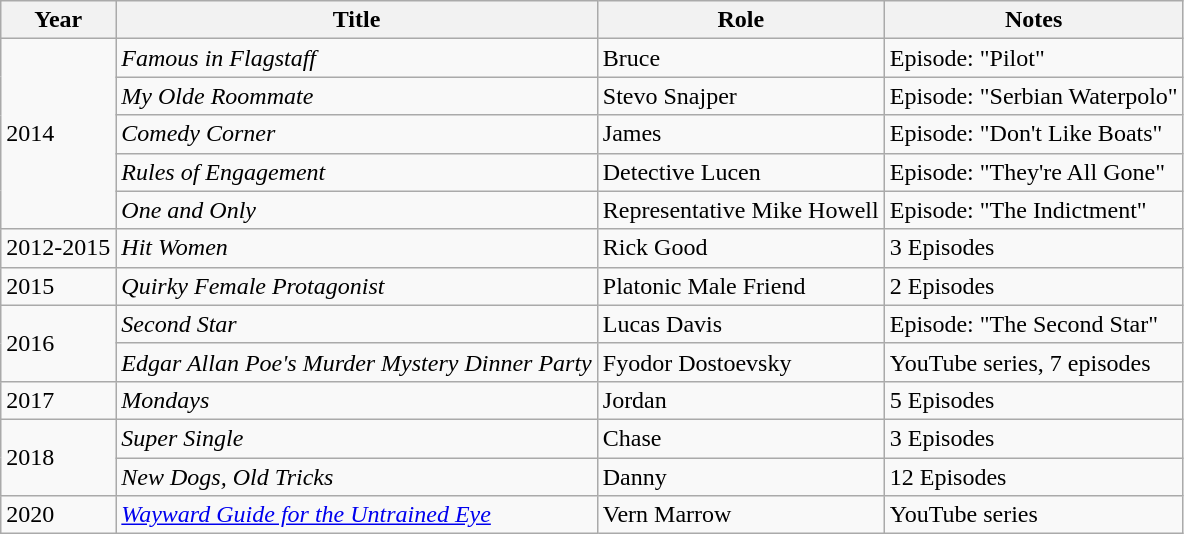<table class="wikitable sortable">
<tr>
<th>Year</th>
<th>Title</th>
<th>Role</th>
<th class="unsortable">Notes</th>
</tr>
<tr>
<td rowspan=5>2014</td>
<td><em>Famous in Flagstaff</em></td>
<td>Bruce</td>
<td>Episode: "Pilot"</td>
</tr>
<tr>
<td><em>My Olde Roommate</em></td>
<td>Stevo Snajper</td>
<td>Episode: "Serbian Waterpolo"</td>
</tr>
<tr>
<td><em>Comedy Corner</em></td>
<td>James</td>
<td>Episode: "Don't Like Boats"</td>
</tr>
<tr>
<td><em>Rules of Engagement</em></td>
<td>Detective Lucen</td>
<td>Episode: "They're All Gone"</td>
</tr>
<tr>
<td><em>One and Only</em></td>
<td>Representative Mike Howell</td>
<td>Episode: "The Indictment"</td>
</tr>
<tr>
<td>2012-2015</td>
<td><em>Hit Women</em></td>
<td>Rick Good</td>
<td>3 Episodes</td>
</tr>
<tr>
<td>2015</td>
<td><em>Quirky Female Protagonist </em></td>
<td>Platonic Male Friend</td>
<td>2 Episodes</td>
</tr>
<tr>
<td rowspan=2>2016</td>
<td><em>Second Star </em></td>
<td>Lucas Davis</td>
<td>Episode: "The Second Star"</td>
</tr>
<tr>
<td><em>Edgar Allan Poe's Murder Mystery Dinner Party</em></td>
<td>Fyodor Dostoevsky</td>
<td>YouTube series, 7 episodes</td>
</tr>
<tr>
<td>2017</td>
<td><em>Mondays</em></td>
<td>Jordan</td>
<td>5 Episodes</td>
</tr>
<tr>
<td rowspan=2>2018</td>
<td><em>Super Single</em></td>
<td>Chase</td>
<td>3 Episodes</td>
</tr>
<tr>
<td><em>New Dogs, Old Tricks </em></td>
<td>Danny</td>
<td>12 Episodes</td>
</tr>
<tr>
<td>2020</td>
<td><em><a href='#'>Wayward Guide for the Untrained Eye</a></em></td>
<td>Vern Marrow</td>
<td>YouTube series</td>
</tr>
</table>
